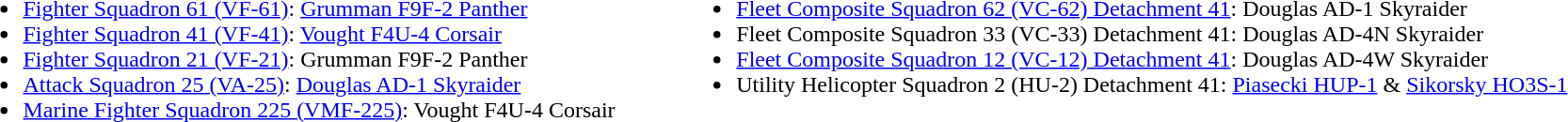<table width="100%">
<tr>
<th colspan=2></th>
</tr>
<tr>
<td width="40%" valign="top"><br><ul><li><a href='#'>Fighter Squadron 61 (VF-61)</a>: <a href='#'>Grumman F9F-2 Panther</a></li><li><a href='#'>Fighter Squadron 41 (VF-41)</a>: <a href='#'>Vought F4U-4 Corsair</a></li><li><a href='#'>Fighter Squadron 21 (VF-21)</a>: Grumman F9F-2 Panther</li><li><a href='#'>Attack Squadron 25 (VA-25)</a>: <a href='#'>Douglas AD-1 Skyraider</a></li><li><a href='#'>Marine Fighter Squadron 225 (VMF-225)</a>: Vought F4U-4 Corsair</li></ul></td>
<td width="60%" valign="top"><br><ul><li><a href='#'>Fleet Composite Squadron 62 (VC-62) Detachment 41</a>: Douglas AD-1 Skyraider</li><li>Fleet Composite Squadron 33 (VC-33) Detachment 41: Douglas AD-4N Skyraider</li><li><a href='#'>Fleet Composite Squadron 12 (VC-12) Detachment 41</a>: Douglas AD-4W Skyraider</li><li>Utility Helicopter Squadron 2 (HU-2) Detachment 41: <a href='#'>Piasecki HUP-1</a> & <a href='#'>Sikorsky HO3S-1</a></li></ul></td>
</tr>
</table>
